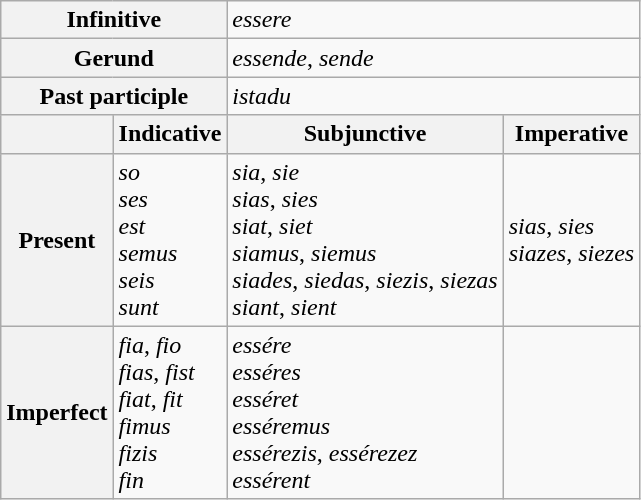<table class="wikitable">
<tr>
<th colspan=2>Infinitive</th>
<td colspan=2><em>essere</em></td>
</tr>
<tr>
<th colspan=2>Gerund</th>
<td colspan=2><em>essende</em>, <em>sende</em></td>
</tr>
<tr>
<th colspan=2>Past participle</th>
<td colspan=2><em>istadu</em></td>
</tr>
<tr>
<th></th>
<th>Indicative</th>
<th>Subjunctive</th>
<th>Imperative</th>
</tr>
<tr>
<th>Present</th>
<td><em>so</em><br><em>ses</em><br><em>est</em><br><em>semus</em><br><em>seis</em><br><em>sunt</em></td>
<td><em>sia</em>, <em>sie</em><br><em>sias</em>, <em>sies</em><br><em>siat</em>, <em>siet</em><br><em>siamus</em>, <em>siemus</em><br><em>siades</em>, <em>siedas</em>, <em>siezis</em>, <em>siezas</em><br><em>siant</em>, <em>sient</em></td>
<td><em>sias</em>, <em>sies</em><br><em>siazes</em>, <em>siezes</em></td>
</tr>
<tr>
<th>Imperfect</th>
<td><em>fia</em>, <em>fio</em><br><em>fias</em>, <em>fist</em><br><em>fiat</em>, <em>fit</em><br><em>fimus</em><br><em>fizis</em><br><em>fin</em></td>
<td><em>essére</em> <br><em>esséres</em><br><em>esséret</em><br><em>esséremus</em><br><em>essérezis</em>, <em>essérezez</em><br><em>essérent</em></td>
<td></td>
</tr>
</table>
